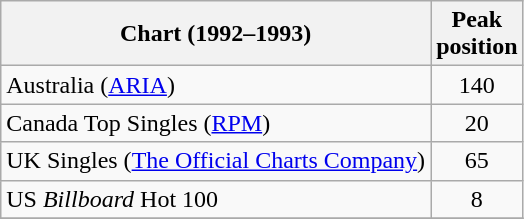<table class="wikitable">
<tr>
<th>Chart (1992–1993)</th>
<th>Peak<br>position</th>
</tr>
<tr>
<td>Australia (<a href='#'>ARIA</a>)</td>
<td align="center">140</td>
</tr>
<tr>
<td>Canada Top Singles (<a href='#'>RPM</a>)</td>
<td align="center">20</td>
</tr>
<tr>
<td>UK Singles (<a href='#'>The Official Charts Company</a>)</td>
<td align="center">65</td>
</tr>
<tr>
<td>US <em>Billboard</em> Hot 100</td>
<td align="center">8</td>
</tr>
<tr>
</tr>
</table>
